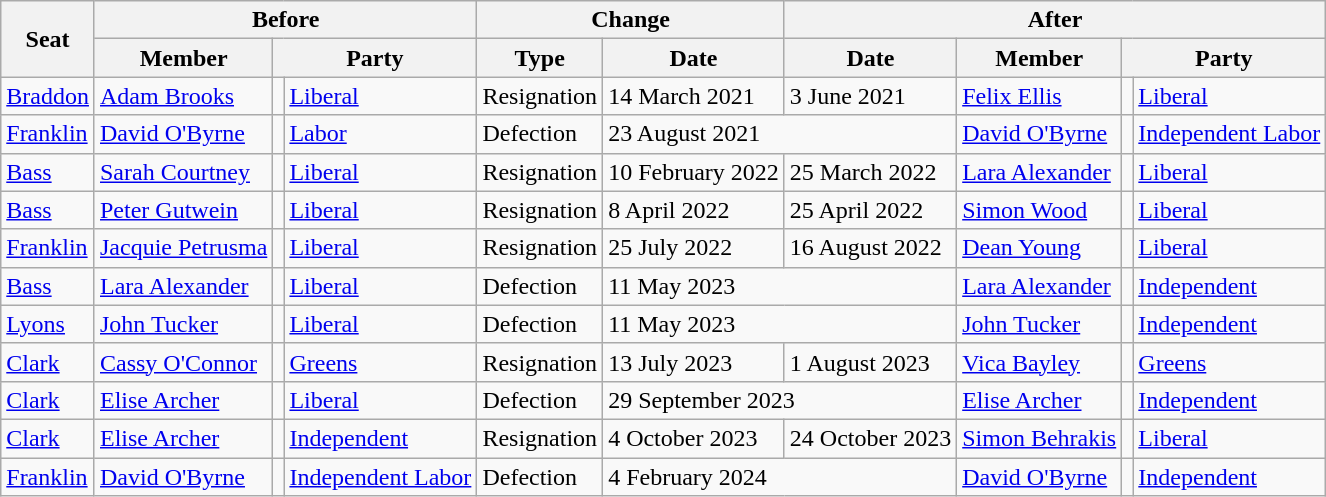<table class="wikitable sortable" style="border: none;">
<tr>
<th rowspan="2">Seat</th>
<th colspan="3">Before</th>
<th colspan="2">Change</th>
<th colspan="4">After</th>
</tr>
<tr>
<th>Member</th>
<th colspan="2">Party</th>
<th>Type</th>
<th>Date</th>
<th>Date</th>
<th>Member</th>
<th colspan="2">Party</th>
</tr>
<tr>
<td><a href='#'>Braddon</a></td>
<td><a href='#'>Adam Brooks</a></td>
<td></td>
<td><a href='#'>Liberal</a></td>
<td>Resignation</td>
<td>14 March 2021</td>
<td>3 June 2021</td>
<td><a href='#'>Felix Ellis</a></td>
<td></td>
<td><a href='#'>Liberal</a></td>
</tr>
<tr>
<td><a href='#'>Franklin</a></td>
<td><a href='#'>David O'Byrne</a></td>
<td></td>
<td><a href='#'>Labor</a></td>
<td>Defection</td>
<td colspan=2>23 August 2021</td>
<td><a href='#'>David O'Byrne</a></td>
<td></td>
<td><a href='#'>Independent Labor</a></td>
</tr>
<tr>
<td><a href='#'>Bass</a></td>
<td><a href='#'>Sarah Courtney</a></td>
<td></td>
<td><a href='#'>Liberal</a></td>
<td>Resignation</td>
<td>10 February 2022</td>
<td>25 March 2022</td>
<td><a href='#'>Lara Alexander</a></td>
<td></td>
<td><a href='#'>Liberal</a></td>
</tr>
<tr>
<td><a href='#'>Bass</a></td>
<td><a href='#'>Peter Gutwein</a></td>
<td></td>
<td><a href='#'>Liberal</a></td>
<td>Resignation</td>
<td>8 April 2022</td>
<td>25 April 2022</td>
<td><a href='#'>Simon Wood</a></td>
<td></td>
<td><a href='#'>Liberal</a></td>
</tr>
<tr>
<td><a href='#'>Franklin</a></td>
<td><a href='#'>Jacquie Petrusma</a></td>
<td></td>
<td><a href='#'>Liberal</a></td>
<td>Resignation</td>
<td>25 July 2022</td>
<td>16 August 2022</td>
<td><a href='#'>Dean Young</a></td>
<td></td>
<td><a href='#'>Liberal</a></td>
</tr>
<tr>
<td><a href='#'>Bass</a></td>
<td><a href='#'>Lara Alexander</a></td>
<td></td>
<td><a href='#'>Liberal</a></td>
<td>Defection</td>
<td colspan=2>11 May 2023</td>
<td><a href='#'>Lara Alexander</a></td>
<td></td>
<td><a href='#'>Independent</a></td>
</tr>
<tr>
<td><a href='#'>Lyons</a></td>
<td><a href='#'>John Tucker</a></td>
<td></td>
<td><a href='#'>Liberal</a></td>
<td>Defection</td>
<td colspan=2>11 May 2023</td>
<td><a href='#'>John Tucker</a></td>
<td></td>
<td><a href='#'>Independent</a></td>
</tr>
<tr>
<td><a href='#'>Clark</a></td>
<td><a href='#'>Cassy O'Connor</a></td>
<td></td>
<td><a href='#'>Greens</a></td>
<td>Resignation</td>
<td>13 July 2023</td>
<td>1 August 2023</td>
<td><a href='#'>Vica Bayley</a></td>
<td></td>
<td><a href='#'>Greens</a></td>
</tr>
<tr>
<td><a href='#'>Clark</a></td>
<td><a href='#'>Elise Archer</a></td>
<td></td>
<td><a href='#'>Liberal</a></td>
<td>Defection</td>
<td colspan=2>29 September 2023</td>
<td><a href='#'>Elise Archer</a></td>
<td></td>
<td><a href='#'>Independent</a></td>
</tr>
<tr>
<td><a href='#'>Clark</a></td>
<td><a href='#'>Elise Archer</a></td>
<td></td>
<td><a href='#'>Independent</a></td>
<td>Resignation</td>
<td>4 October 2023</td>
<td>24 October 2023</td>
<td><a href='#'>Simon Behrakis</a></td>
<td></td>
<td><a href='#'>Liberal</a></td>
</tr>
<tr>
<td><a href='#'>Franklin</a></td>
<td><a href='#'>David O'Byrne</a></td>
<td></td>
<td><a href='#'>Independent Labor</a></td>
<td>Defection</td>
<td colspan=2>4 February 2024</td>
<td><a href='#'>David O'Byrne</a></td>
<td></td>
<td><a href='#'>Independent</a></td>
</tr>
<tr>
</tr>
</table>
